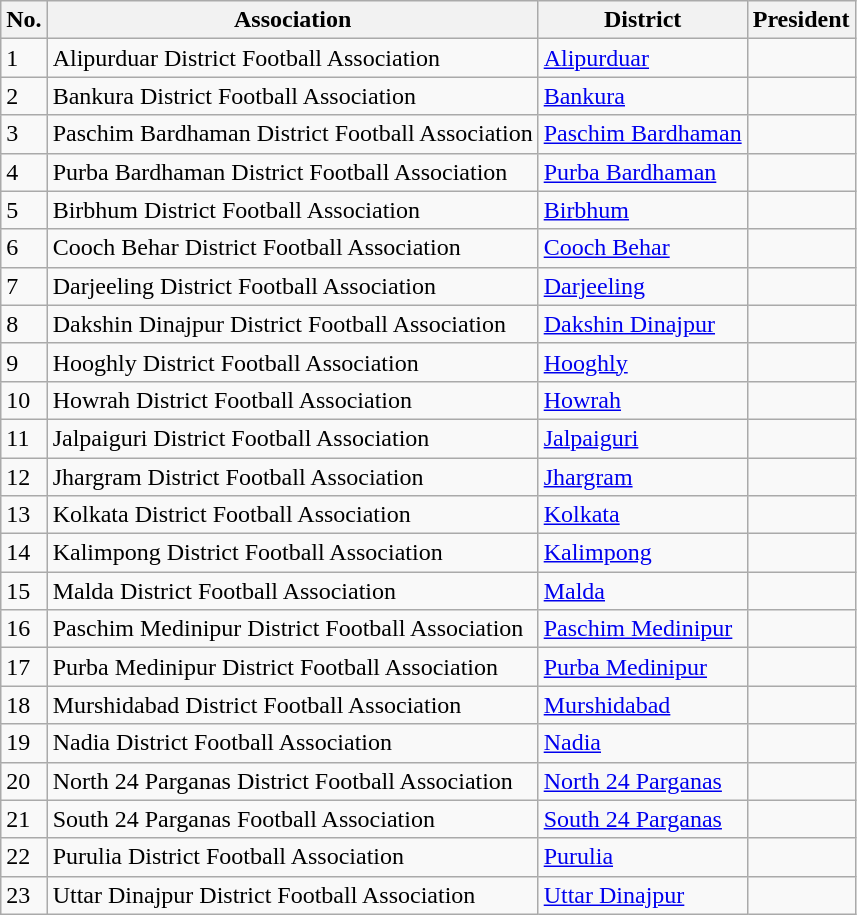<table class="wikitable sortable">
<tr>
<th>No.</th>
<th>Association</th>
<th>District</th>
<th>President</th>
</tr>
<tr>
<td>1</td>
<td>Alipurduar District Football Association</td>
<td><a href='#'>Alipurduar</a></td>
<td></td>
</tr>
<tr>
<td>2</td>
<td>Bankura District Football Association</td>
<td><a href='#'>Bankura</a></td>
<td></td>
</tr>
<tr>
<td>3</td>
<td>Paschim Bardhaman District Football Association</td>
<td><a href='#'>Paschim Bardhaman</a></td>
<td></td>
</tr>
<tr>
<td>4</td>
<td>Purba Bardhaman District Football Association</td>
<td><a href='#'>Purba Bardhaman</a></td>
<td></td>
</tr>
<tr>
<td>5</td>
<td>Birbhum District Football Association</td>
<td><a href='#'>Birbhum</a></td>
<td></td>
</tr>
<tr>
<td>6</td>
<td>Cooch Behar District Football Association</td>
<td><a href='#'>Cooch Behar</a></td>
<td></td>
</tr>
<tr>
<td>7</td>
<td>Darjeeling District Football Association</td>
<td><a href='#'>Darjeeling</a></td>
<td></td>
</tr>
<tr>
<td>8</td>
<td>Dakshin Dinajpur District Football Association</td>
<td><a href='#'>Dakshin Dinajpur</a></td>
<td></td>
</tr>
<tr>
<td>9</td>
<td>Hooghly District Football Association</td>
<td><a href='#'>Hooghly</a></td>
<td></td>
</tr>
<tr>
<td>10</td>
<td>Howrah District Football Association</td>
<td><a href='#'>Howrah</a></td>
<td></td>
</tr>
<tr>
<td>11</td>
<td>Jalpaiguri District Football Association</td>
<td><a href='#'>Jalpaiguri</a></td>
<td></td>
</tr>
<tr>
<td>12</td>
<td>Jhargram District Football Association</td>
<td><a href='#'>Jhargram</a></td>
<td></td>
</tr>
<tr>
<td>13</td>
<td>Kolkata District Football Association</td>
<td><a href='#'>Kolkata</a></td>
<td></td>
</tr>
<tr>
<td>14</td>
<td>Kalimpong District Football Association</td>
<td><a href='#'>Kalimpong</a></td>
<td></td>
</tr>
<tr>
<td>15</td>
<td>Malda District Football Association</td>
<td><a href='#'>Malda</a></td>
<td></td>
</tr>
<tr>
<td>16</td>
<td>Paschim Medinipur District Football Association</td>
<td><a href='#'>Paschim Medinipur</a></td>
<td></td>
</tr>
<tr>
<td>17</td>
<td>Purba Medinipur District Football Association</td>
<td><a href='#'>Purba Medinipur</a></td>
<td></td>
</tr>
<tr>
<td>18</td>
<td>Murshidabad District Football Association</td>
<td><a href='#'>Murshidabad</a></td>
<td></td>
</tr>
<tr>
<td>19</td>
<td>Nadia District Football Association</td>
<td><a href='#'>Nadia</a></td>
<td></td>
</tr>
<tr>
<td>20</td>
<td>North 24 Parganas District Football Association</td>
<td><a href='#'>North 24 Parganas</a></td>
<td></td>
</tr>
<tr>
<td>21</td>
<td>South 24 Parganas Football Association</td>
<td><a href='#'>South 24 Parganas</a></td>
<td></td>
</tr>
<tr>
<td>22</td>
<td>Purulia District Football Association</td>
<td><a href='#'>Purulia</a></td>
<td></td>
</tr>
<tr>
<td>23</td>
<td>Uttar Dinajpur District Football Association</td>
<td><a href='#'>Uttar Dinajpur</a></td>
<td></td>
</tr>
</table>
